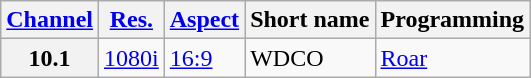<table class="wikitable">
<tr>
<th scope = "col"><a href='#'>Channel</a></th>
<th scope = "col"><a href='#'>Res.</a></th>
<th scope = "col"><a href='#'>Aspect</a></th>
<th scope = "col">Short name</th>
<th scope = "col">Programming</th>
</tr>
<tr>
<th scope = "row">10.1</th>
<td><a href='#'>1080i</a></td>
<td><a href='#'>16:9</a></td>
<td>WDCO</td>
<td><a href='#'>Roar</a></td>
</tr>
</table>
